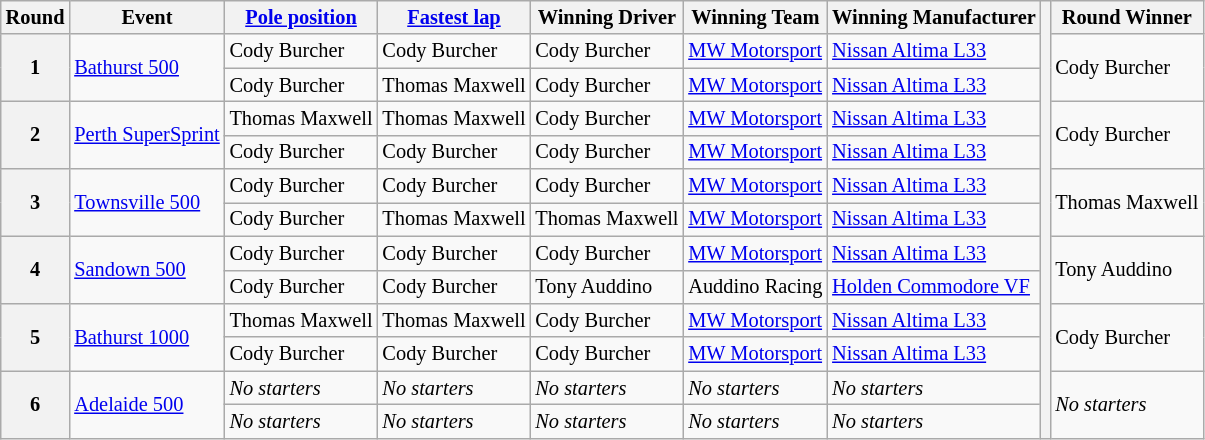<table class="wikitable" style="font-size: 85%">
<tr>
<th>Round</th>
<th>Event</th>
<th><a href='#'>Pole position</a></th>
<th><a href='#'>Fastest lap</a></th>
<th>Winning Driver</th>
<th>Winning Team</th>
<th>Winning Manufacturer</th>
<th rowspan="13"></th>
<th>Round Winner</th>
</tr>
<tr>
<th rowspan=2 align="center">1</th>
<td rowspan=2> <a href='#'>Bathurst 500</a></td>
<td> Cody Burcher</td>
<td> Cody Burcher</td>
<td> Cody Burcher</td>
<td><a href='#'>MW Motorsport</a></td>
<td><a href='#'>Nissan Altima L33</a></td>
<td rowspan="2"> Cody Burcher</td>
</tr>
<tr>
<td> Cody Burcher</td>
<td> Thomas Maxwell</td>
<td> Cody Burcher</td>
<td><a href='#'>MW Motorsport</a></td>
<td><a href='#'>Nissan Altima L33</a></td>
</tr>
<tr>
<th rowspan=2 align="center">2</th>
<td rowspan=2> <a href='#'>Perth SuperSprint</a></td>
<td> Thomas Maxwell</td>
<td> Thomas Maxwell</td>
<td> Cody Burcher</td>
<td><a href='#'>MW Motorsport</a></td>
<td><a href='#'>Nissan Altima L33</a></td>
<td rowspan="2"> Cody Burcher</td>
</tr>
<tr>
<td> Cody Burcher</td>
<td> Cody Burcher</td>
<td> Cody Burcher</td>
<td><a href='#'>MW Motorsport</a></td>
<td><a href='#'>Nissan Altima L33</a></td>
</tr>
<tr>
<th rowspan=2 align="center">3</th>
<td rowspan=2> <a href='#'>Townsville 500</a></td>
<td> Cody Burcher</td>
<td> Cody Burcher</td>
<td> Cody Burcher</td>
<td><a href='#'>MW Motorsport</a></td>
<td><a href='#'>Nissan Altima L33</a></td>
<td rowspan="2"> Thomas Maxwell</td>
</tr>
<tr>
<td> Cody Burcher</td>
<td> Thomas Maxwell</td>
<td> Thomas Maxwell</td>
<td><a href='#'>MW Motorsport</a></td>
<td><a href='#'>Nissan Altima L33</a></td>
</tr>
<tr>
<th rowspan=2 align="center">4</th>
<td rowspan=2> <a href='#'>Sandown 500</a></td>
<td> Cody Burcher</td>
<td> Cody Burcher</td>
<td> Cody Burcher</td>
<td><a href='#'>MW Motorsport</a></td>
<td><a href='#'>Nissan Altima L33</a></td>
<td rowspan="2"> Tony Auddino</td>
</tr>
<tr>
<td> Cody Burcher</td>
<td> Cody Burcher</td>
<td> Tony Auddino</td>
<td>Auddino Racing</td>
<td nowrap><a href='#'>Holden Commodore VF</a></td>
</tr>
<tr>
<th rowspan=2 align="center">5</th>
<td rowspan=2> <a href='#'>Bathurst 1000</a></td>
<td> Thomas Maxwell</td>
<td> Thomas Maxwell</td>
<td> Cody Burcher</td>
<td><a href='#'>MW Motorsport</a></td>
<td><a href='#'>Nissan Altima L33</a></td>
<td rowspan="2"> Cody Burcher</td>
</tr>
<tr>
<td> Cody Burcher</td>
<td> Cody Burcher</td>
<td> Cody Burcher</td>
<td><a href='#'>MW Motorsport</a></td>
<td><a href='#'>Nissan Altima L33</a></td>
</tr>
<tr>
<th rowspan=2 align="center">6</th>
<td rowspan=2> <a href='#'>Adelaide 500</a></td>
<td><em>No starters</em></td>
<td><em>No starters</em></td>
<td><em>No starters</em></td>
<td><em>No starters</em></td>
<td><em>No starters</em></td>
<td rowspan="2"><em>No starters</em></td>
</tr>
<tr>
<td><em>No starters</em></td>
<td><em>No starters</em></td>
<td><em>No starters</em></td>
<td><em>No starters</em></td>
<td><em>No starters</em></td>
</tr>
</table>
